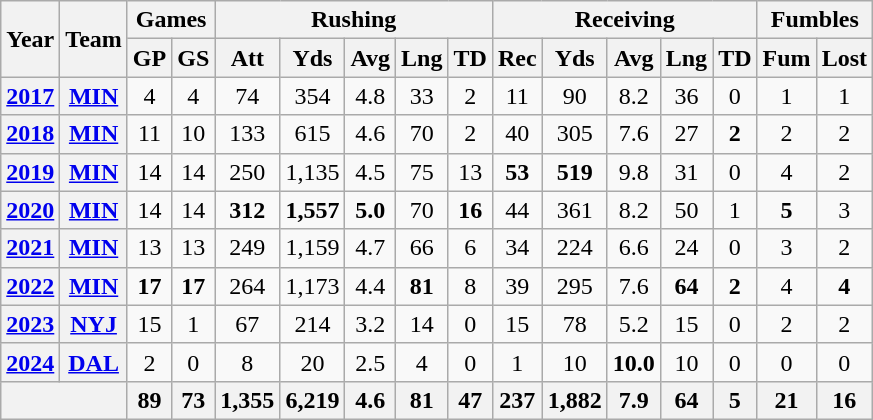<table class="wikitable" style="text-align:center;">
<tr>
<th rowspan="2">Year</th>
<th rowspan="2">Team</th>
<th colspan="2">Games</th>
<th colspan="5">Rushing</th>
<th colspan="5">Receiving</th>
<th colspan="2">Fumbles</th>
</tr>
<tr>
<th>GP</th>
<th>GS</th>
<th>Att</th>
<th>Yds</th>
<th>Avg</th>
<th>Lng</th>
<th>TD</th>
<th>Rec</th>
<th>Yds</th>
<th>Avg</th>
<th>Lng</th>
<th>TD</th>
<th>Fum</th>
<th>Lost</th>
</tr>
<tr>
<th><a href='#'>2017</a></th>
<th><a href='#'>MIN</a></th>
<td>4</td>
<td>4</td>
<td>74</td>
<td>354</td>
<td>4.8</td>
<td>33</td>
<td>2</td>
<td>11</td>
<td>90</td>
<td>8.2</td>
<td>36</td>
<td>0</td>
<td>1</td>
<td>1</td>
</tr>
<tr>
<th><a href='#'>2018</a></th>
<th><a href='#'>MIN</a></th>
<td>11</td>
<td>10</td>
<td>133</td>
<td>615</td>
<td>4.6</td>
<td>70</td>
<td>2</td>
<td>40</td>
<td>305</td>
<td>7.6</td>
<td>27</td>
<td><strong>2</strong></td>
<td>2</td>
<td>2</td>
</tr>
<tr>
<th><a href='#'>2019</a></th>
<th><a href='#'>MIN</a></th>
<td>14</td>
<td>14</td>
<td>250</td>
<td>1,135</td>
<td>4.5</td>
<td>75</td>
<td>13</td>
<td><strong>53</strong></td>
<td><strong>519</strong></td>
<td>9.8</td>
<td>31</td>
<td>0</td>
<td>4</td>
<td>2</td>
</tr>
<tr>
<th><a href='#'>2020</a></th>
<th><a href='#'>MIN</a></th>
<td>14</td>
<td>14</td>
<td><strong>312</strong></td>
<td><strong>1,557</strong></td>
<td><strong>5.0</strong></td>
<td>70</td>
<td><strong>16</strong></td>
<td>44</td>
<td>361</td>
<td>8.2</td>
<td>50</td>
<td>1</td>
<td><strong>5</strong></td>
<td>3</td>
</tr>
<tr>
<th><a href='#'>2021</a></th>
<th><a href='#'>MIN</a></th>
<td>13</td>
<td>13</td>
<td>249</td>
<td>1,159</td>
<td>4.7</td>
<td>66</td>
<td>6</td>
<td>34</td>
<td>224</td>
<td>6.6</td>
<td>24</td>
<td>0</td>
<td>3</td>
<td>2</td>
</tr>
<tr>
<th><a href='#'>2022</a></th>
<th><a href='#'>MIN</a></th>
<td><strong>17</strong></td>
<td><strong>17</strong></td>
<td>264</td>
<td>1,173</td>
<td>4.4</td>
<td><strong>81</strong></td>
<td>8</td>
<td>39</td>
<td>295</td>
<td>7.6</td>
<td><strong>64</strong></td>
<td><strong>2</strong></td>
<td>4</td>
<td><strong>4</strong></td>
</tr>
<tr>
<th><a href='#'>2023</a></th>
<th><a href='#'>NYJ</a></th>
<td>15</td>
<td>1</td>
<td>67</td>
<td>214</td>
<td>3.2</td>
<td>14</td>
<td>0</td>
<td>15</td>
<td>78</td>
<td>5.2</td>
<td>15</td>
<td>0</td>
<td>2</td>
<td>2</td>
</tr>
<tr>
<th><a href='#'>2024</a></th>
<th><a href='#'>DAL</a></th>
<td>2</td>
<td>0</td>
<td>8</td>
<td>20</td>
<td>2.5</td>
<td>4</td>
<td>0</td>
<td>1</td>
<td>10</td>
<td><strong>10.0</strong></td>
<td>10</td>
<td>0</td>
<td>0</td>
<td>0</td>
</tr>
<tr>
<th colspan="2"></th>
<th>89</th>
<th>73</th>
<th>1,355</th>
<th>6,219</th>
<th>4.6</th>
<th>81</th>
<th>47</th>
<th>237</th>
<th>1,882</th>
<th>7.9</th>
<th>64</th>
<th>5</th>
<th>21</th>
<th>16</th>
</tr>
</table>
